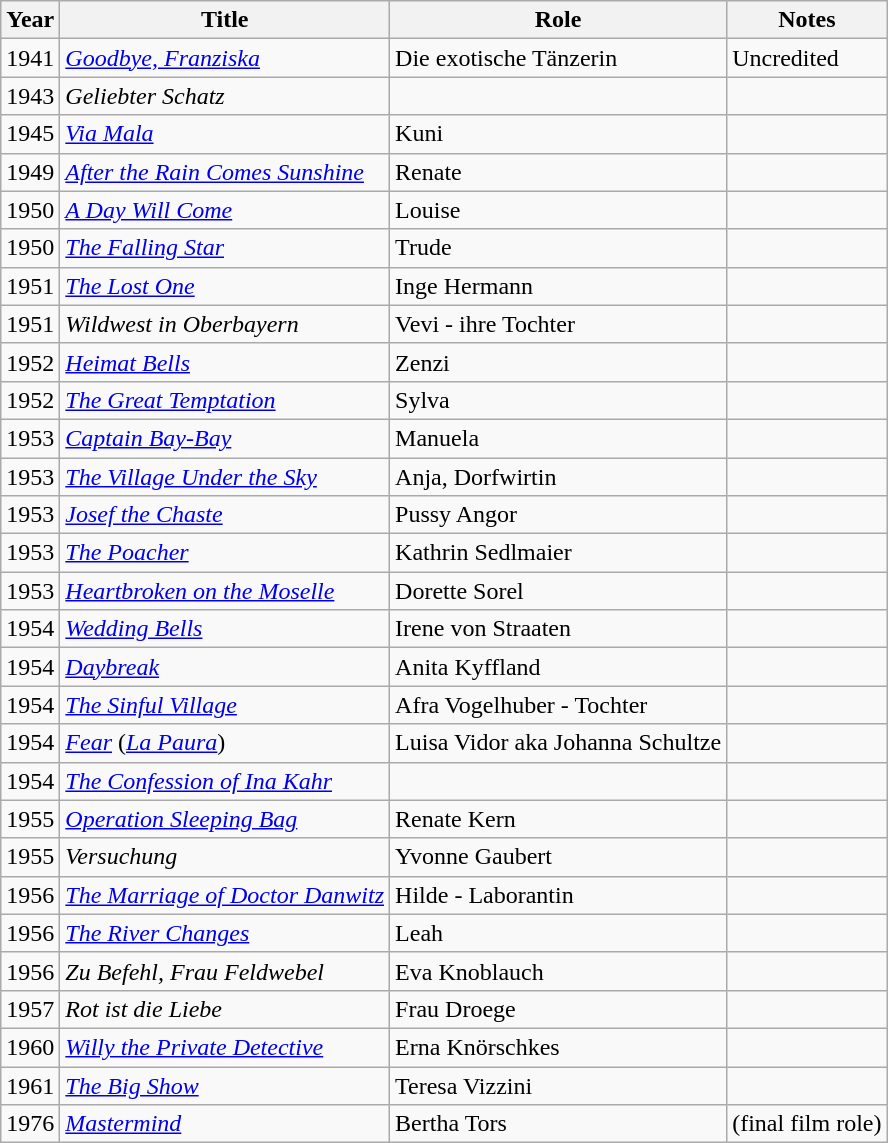<table class="wikitable">
<tr>
<th>Year</th>
<th>Title</th>
<th>Role</th>
<th>Notes</th>
</tr>
<tr>
<td>1941</td>
<td><em><a href='#'>Goodbye, Franziska</a></em></td>
<td>Die exotische Tänzerin</td>
<td>Uncredited</td>
</tr>
<tr>
<td>1943</td>
<td><em>Geliebter Schatz</em></td>
<td></td>
<td></td>
</tr>
<tr>
<td>1945</td>
<td><em><a href='#'>Via Mala</a></em></td>
<td>Kuni</td>
<td></td>
</tr>
<tr>
<td>1949</td>
<td><em><a href='#'>After the Rain Comes Sunshine</a></em></td>
<td>Renate</td>
<td></td>
</tr>
<tr>
<td>1950</td>
<td><em><a href='#'>A Day Will Come</a></em></td>
<td>Louise</td>
<td></td>
</tr>
<tr>
<td>1950</td>
<td><em><a href='#'>The Falling Star</a></em></td>
<td>Trude</td>
<td></td>
</tr>
<tr>
<td>1951</td>
<td><em><a href='#'>The Lost One</a></em></td>
<td>Inge Hermann</td>
<td></td>
</tr>
<tr>
<td>1951</td>
<td><em>Wildwest in Oberbayern</em></td>
<td>Vevi - ihre Tochter</td>
<td></td>
</tr>
<tr>
<td>1952</td>
<td><em><a href='#'>Heimat Bells</a></em></td>
<td>Zenzi</td>
<td></td>
</tr>
<tr>
<td>1952</td>
<td><em><a href='#'>The Great Temptation</a></em></td>
<td>Sylva</td>
<td></td>
</tr>
<tr>
<td>1953</td>
<td><em><a href='#'>Captain Bay-Bay</a></em></td>
<td>Manuela</td>
<td></td>
</tr>
<tr>
<td>1953</td>
<td><em><a href='#'>The Village Under the Sky</a></em></td>
<td>Anja, Dorfwirtin</td>
<td></td>
</tr>
<tr>
<td>1953</td>
<td><em><a href='#'>Josef the Chaste</a></em></td>
<td>Pussy Angor</td>
<td></td>
</tr>
<tr>
<td>1953</td>
<td><em><a href='#'>The Poacher</a></em></td>
<td>Kathrin Sedlmaier</td>
<td></td>
</tr>
<tr>
<td>1953</td>
<td><em><a href='#'>Heartbroken on the Moselle</a></em></td>
<td>Dorette Sorel</td>
<td></td>
</tr>
<tr>
<td>1954</td>
<td><em><a href='#'>Wedding Bells</a></em></td>
<td>Irene von Straaten</td>
<td></td>
</tr>
<tr>
<td>1954</td>
<td><em><a href='#'>Daybreak</a></em></td>
<td>Anita Kyffland</td>
<td></td>
</tr>
<tr>
<td>1954</td>
<td><em><a href='#'>The Sinful Village</a></em></td>
<td>Afra Vogelhuber - Tochter</td>
<td></td>
</tr>
<tr>
<td>1954</td>
<td><em><a href='#'>Fear</a></em> (<em><a href='#'>La Paura</a></em>)</td>
<td>Luisa Vidor aka Johanna Schultze</td>
<td></td>
</tr>
<tr>
<td>1954</td>
<td><em><a href='#'>The Confession of Ina Kahr</a></em></td>
<td></td>
<td></td>
</tr>
<tr>
<td>1955</td>
<td><em><a href='#'>Operation Sleeping Bag</a></em></td>
<td>Renate Kern</td>
<td></td>
</tr>
<tr>
<td>1955</td>
<td><em>Versuchung</em></td>
<td>Yvonne Gaubert</td>
<td></td>
</tr>
<tr>
<td>1956</td>
<td><em><a href='#'>The Marriage of Doctor Danwitz</a></em></td>
<td>Hilde - Laborantin</td>
<td></td>
</tr>
<tr>
<td>1956</td>
<td><em><a href='#'>The River Changes</a></em></td>
<td>Leah</td>
<td></td>
</tr>
<tr>
<td>1956</td>
<td><em>Zu Befehl, Frau Feldwebel</em></td>
<td>Eva Knoblauch</td>
<td></td>
</tr>
<tr>
<td>1957</td>
<td><em>Rot ist die Liebe</em></td>
<td>Frau Droege</td>
<td></td>
</tr>
<tr>
<td>1960</td>
<td><em><a href='#'>Willy the Private Detective</a></em></td>
<td>Erna Knörschkes</td>
<td></td>
</tr>
<tr>
<td>1961</td>
<td><em><a href='#'>The Big Show</a></em></td>
<td>Teresa Vizzini</td>
<td></td>
</tr>
<tr>
<td>1976</td>
<td><em><a href='#'>Mastermind</a></em></td>
<td>Bertha Tors</td>
<td>(final film role)</td>
</tr>
</table>
